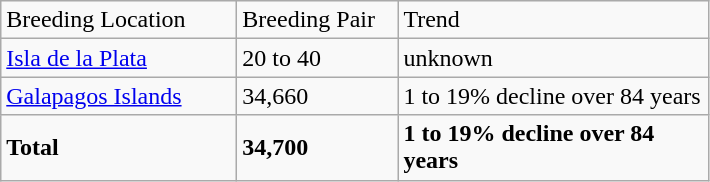<table class="wikitable floatleft">
<tr>
<td width="150pt">Breeding Location</td>
<td width="100pt">Breeding Pair</td>
<td width="200pt">Trend</td>
</tr>
<tr>
<td><a href='#'>Isla de la Plata</a></td>
<td>20 to 40</td>
<td>unknown</td>
</tr>
<tr>
<td><a href='#'>Galapagos Islands</a></td>
<td>34,660</td>
<td>1 to 19% decline over 84 years</td>
</tr>
<tr>
<td><strong>Total</strong></td>
<td><strong>34,700</strong></td>
<td><strong>1 to 19% decline over 84 years</strong></td>
</tr>
</table>
